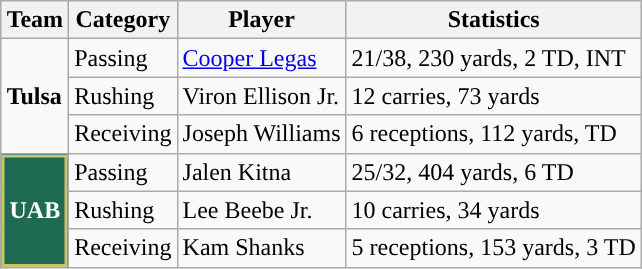<table class="wikitable" style="float: right;">
<tr>
<th>Team</th>
<th>Category</th>
<th>Player</th>
<th>Statistics</th>
</tr>
<tr>
<td rowspan=3><strong>Tulsa</strong></td>
<td>Passing</td>
<td><a href='#'>Cooper Legas</a></td>
<td>21/38, 230 yards, 2 TD, INT</td>
</tr>
<tr>
<td>Rushing</td>
<td>Viron Ellison Jr.</td>
<td>12 carries, 73 yards</td>
</tr>
<tr>
<td>Receiving</td>
<td>Joseph Williams</td>
<td>6 receptions, 112 yards, TD</td>
</tr>
<tr>
<td rowspan=3 style="background-color:#1E6B52;color:#FFFFFF;box-shadow: inset 2px 2px 0 #CDC26C, inset -2px -2px 0 #CDC26C; text-align:center;"><strong>UAB</strong></td>
<td>Passing</td>
<td>Jalen Kitna</td>
<td>25/32, 404 yards, 6 TD</td>
</tr>
<tr>
<td>Rushing</td>
<td>Lee Beebe Jr.</td>
<td>10 carries, 34 yards</td>
</tr>
<tr>
<td>Receiving</td>
<td>Kam Shanks</td>
<td>5 receptions, 153 yards, 3 TD</td>
</tr>
</table>
